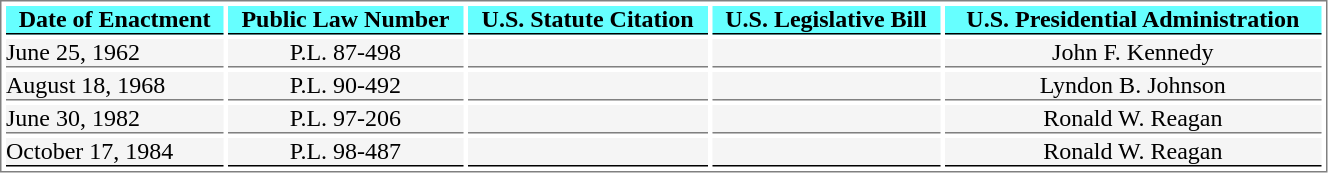<table style="border:1px solid gray; align:left; width:70%" cellspacing=3 cellpadding=0>
<tr style="font-weight:bold; text-align:center; background:#6FF; color:black;">
<th style=" border-bottom:1.5px solid black">Date of Enactment</th>
<th style=" border-bottom:1.5px solid black">Public Law Number</th>
<th style=" border-bottom:1.5px solid black">U.S. Statute Citation</th>
<th style=" border-bottom:1.5px solid black">U.S. Legislative Bill</th>
<th style=" border-bottom:1.5px solid black">U.S. Presidential Administration</th>
</tr>
<tr>
<td style="border-bottom:1px solid gray; background:#F5F5F5;">June 25, 1962</td>
<td style="border-bottom:1px solid gray; background:#F5F5F5; text-align:center;">P.L. 87-498</td>
<td style="border-bottom:1px solid gray; background:#F5F5F5; text-align:center;"></td>
<td style="border-bottom:1px solid gray; background:#F5F5F5; text-align:center;"></td>
<td style="border-bottom:1px solid gray; background:#F5F5F5; text-align:center;">John F. Kennedy</td>
</tr>
<tr>
<td style="border-bottom:1px solid gray; background:#F5F5F5;">August 18, 1968</td>
<td style="border-bottom:1px solid gray; background:#F5F5F5; text-align:center;">P.L. 90-492</td>
<td style="border-bottom:1px solid gray; background:#F5F5F5; text-align:center;"></td>
<td style="border-bottom:1px solid gray; background:#F5F5F5; text-align:center;"></td>
<td style="border-bottom:1px solid gray; background:#F5F5F5; text-align:center;">Lyndon B. Johnson</td>
</tr>
<tr>
<td style="border-bottom:1px solid gray; background:#F5F5F5;">June 30, 1982</td>
<td style="border-bottom:1px solid gray; background:#F5F5F5; text-align:center;">P.L. 97-206</td>
<td style="border-bottom:1px solid gray; background:#F5F5F5; text-align:center;"></td>
<td style="border-bottom:1px solid gray; background:#F5F5F5; text-align:center;"></td>
<td style="border-bottom:1px solid gray; background:#F5F5F5; text-align:center;">Ronald W. Reagan</td>
</tr>
<tr>
<td style="border-bottom:1.5px solid black; background:#F5F5F5;">October 17, 1984</td>
<td style="border-bottom:1.5px solid black; background:#F5F5F5; text-align:center;">P.L. 98-487</td>
<td style="border-bottom:1.5px solid black; background:#F5F5F5; text-align:center;"></td>
<td style="border-bottom:1.5px solid black; background:#F5F5F5; text-align:center;"></td>
<td style="border-bottom:1.5px solid black; background:#F5F5F5; text-align:center;">Ronald W. Reagan</td>
</tr>
</table>
